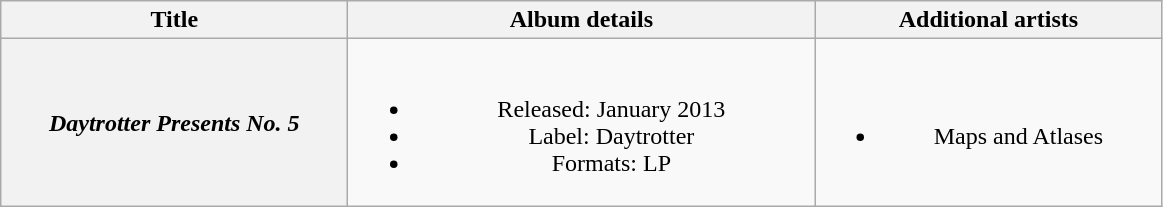<table class="wikitable plainrowheaders" style="text-align:center;">
<tr>
<th scope="col" rowspan="1" style="width:14em;">Title</th>
<th scope="col" rowspan="1" style="width:19em;">Album details</th>
<th scope="col" rowspan="1" style="width:14em;">Additional artists</th>
</tr>
<tr>
<th scope="row"><em>Daytrotter Presents No. 5</em></th>
<td><br><ul><li>Released: January 2013</li><li>Label: Daytrotter</li><li>Formats: LP</li></ul></td>
<td><br><ul><li>Maps and Atlases</li></ul></td>
</tr>
</table>
